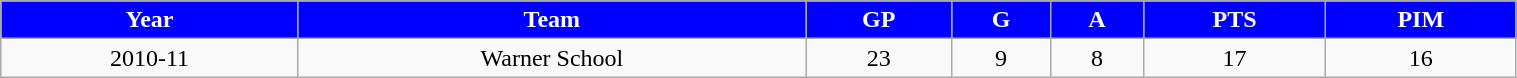<table class="wikitable" style="width:80%;">
<tr style="text-align:center; background:blue; color:#fff;">
<td><strong>Year</strong></td>
<td><strong>Team</strong></td>
<td><strong>GP</strong></td>
<td><strong>G</strong></td>
<td><strong>A</strong></td>
<td><strong>PTS</strong></td>
<td><strong>PIM</strong></td>
</tr>
<tr style="text-align:center;" bgcolor="">
<td>2010-11</td>
<td>Warner School</td>
<td>23</td>
<td>9</td>
<td>8</td>
<td>17</td>
<td>16</td>
</tr>
</table>
